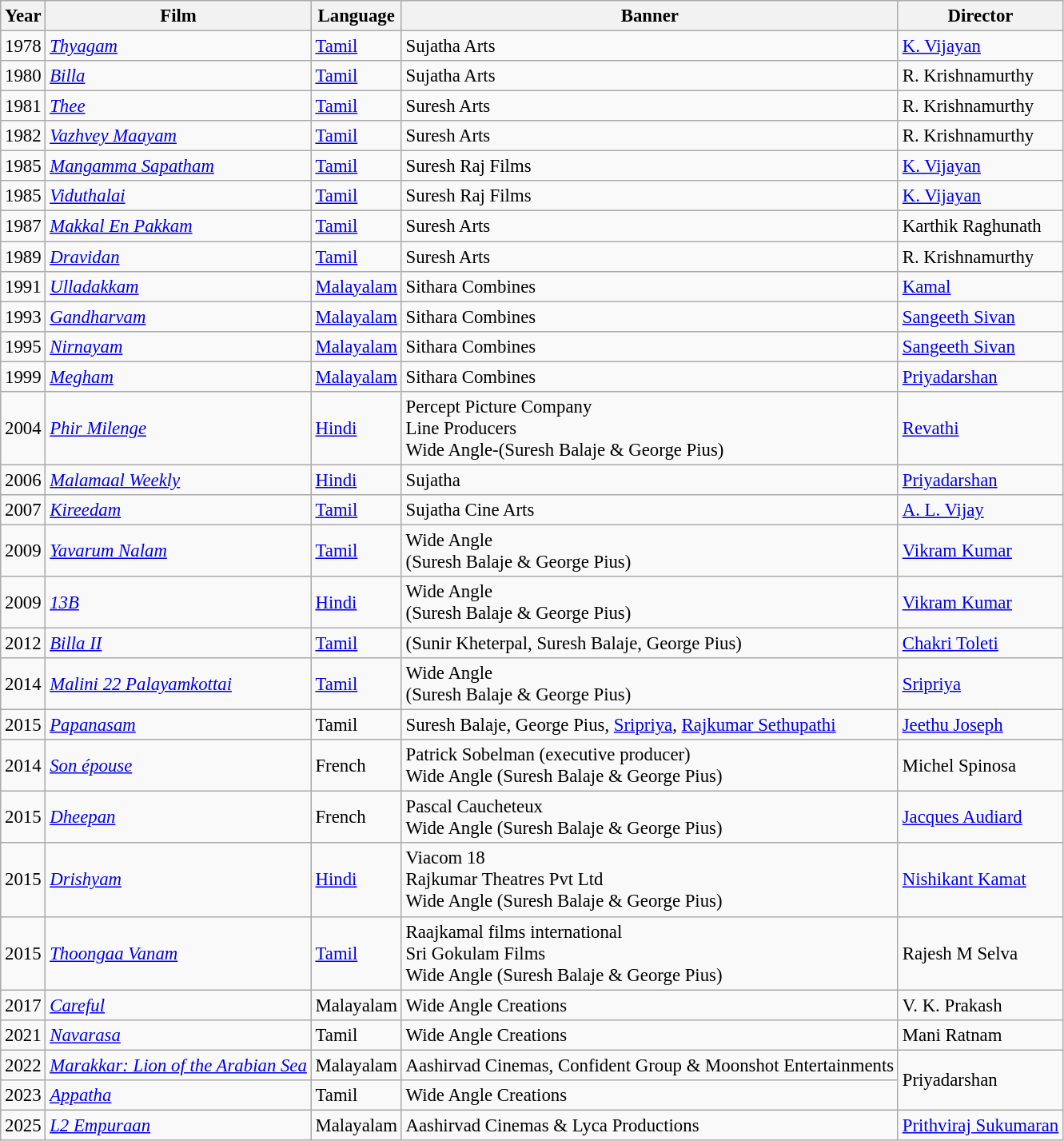<table class="wikitable sortable" style="font-size: 95%;">
<tr>
<th>Year</th>
<th>Film</th>
<th>Language</th>
<th>Banner</th>
<th>Director</th>
</tr>
<tr>
<td>1978</td>
<td><em><a href='#'>Thyagam</a></em></td>
<td><a href='#'>Tamil</a></td>
<td>Sujatha Arts</td>
<td><a href='#'>K. Vijayan</a></td>
</tr>
<tr>
<td>1980</td>
<td><em><a href='#'>Billa</a></em></td>
<td><a href='#'>Tamil</a></td>
<td>Sujatha Arts</td>
<td>R. Krishnamurthy</td>
</tr>
<tr>
<td>1981</td>
<td><em><a href='#'>Thee</a></em></td>
<td><a href='#'>Tamil</a></td>
<td>Suresh Arts</td>
<td>R. Krishnamurthy</td>
</tr>
<tr>
<td>1982</td>
<td><em><a href='#'>Vazhvey Maayam</a></em></td>
<td><a href='#'>Tamil</a></td>
<td>Suresh Arts</td>
<td>R. Krishnamurthy</td>
</tr>
<tr>
<td>1985</td>
<td><em><a href='#'>Mangamma Sapatham</a></em></td>
<td><a href='#'>Tamil</a></td>
<td>Suresh Raj Films</td>
<td><a href='#'>K. Vijayan</a></td>
</tr>
<tr>
<td>1985</td>
<td><em><a href='#'>Viduthalai</a></em></td>
<td><a href='#'>Tamil</a></td>
<td>Suresh Raj Films</td>
<td><a href='#'>K. Vijayan</a></td>
</tr>
<tr>
<td>1987</td>
<td><em><a href='#'>Makkal En Pakkam</a></em></td>
<td><a href='#'>Tamil</a></td>
<td>Suresh Arts</td>
<td>Karthik Raghunath</td>
</tr>
<tr>
<td>1989</td>
<td><em><a href='#'>Dravidan</a></em></td>
<td><a href='#'>Tamil</a></td>
<td>Suresh Arts</td>
<td>R. Krishnamurthy</td>
</tr>
<tr>
<td>1991</td>
<td><em><a href='#'>Ulladakkam</a></em></td>
<td><a href='#'>Malayalam</a></td>
<td>Sithara Combines</td>
<td><a href='#'>Kamal</a></td>
</tr>
<tr>
<td>1993</td>
<td><em><a href='#'>Gandharvam</a></em></td>
<td><a href='#'>Malayalam</a></td>
<td>Sithara Combines</td>
<td><a href='#'>Sangeeth Sivan</a></td>
</tr>
<tr>
<td>1995</td>
<td><em><a href='#'>Nirnayam</a></em></td>
<td><a href='#'>Malayalam</a></td>
<td>Sithara Combines</td>
<td><a href='#'>Sangeeth Sivan</a></td>
</tr>
<tr>
<td>1999</td>
<td><em><a href='#'>Megham</a></em></td>
<td><a href='#'>Malayalam</a></td>
<td>Sithara Combines</td>
<td><a href='#'>Priyadarshan</a></td>
</tr>
<tr>
<td>2004</td>
<td><em><a href='#'>Phir Milenge</a></em></td>
<td><a href='#'>Hindi</a></td>
<td>Percept Picture Company<br>Line Producers<br>Wide Angle-(Suresh Balaje & George Pius)</td>
<td><a href='#'>Revathi</a></td>
</tr>
<tr>
<td>2006</td>
<td><em><a href='#'>Malamaal Weekly</a></em></td>
<td><a href='#'>Hindi</a></td>
<td>Sujatha</td>
<td><a href='#'>Priyadarshan</a></td>
</tr>
<tr>
<td>2007</td>
<td><em><a href='#'>Kireedam</a></em></td>
<td><a href='#'>Tamil</a></td>
<td>Sujatha Cine Arts</td>
<td><a href='#'>A. L. Vijay</a></td>
</tr>
<tr>
<td>2009</td>
<td><em><a href='#'>Yavarum Nalam</a></em></td>
<td><a href='#'>Tamil</a></td>
<td>Wide Angle<br>(Suresh Balaje & George Pius)</td>
<td><a href='#'>Vikram Kumar</a></td>
</tr>
<tr>
<td>2009</td>
<td><em><a href='#'>13B</a></em></td>
<td><a href='#'>Hindi</a></td>
<td>Wide Angle<br>(Suresh Balaje & George Pius)</td>
<td><a href='#'>Vikram Kumar</a></td>
</tr>
<tr>
<td>2012</td>
<td><em><a href='#'>Billa II</a></em></td>
<td><a href='#'>Tamil</a></td>
<td>(Sunir Kheterpal, Suresh Balaje, George Pius)</td>
<td><a href='#'>Chakri Toleti</a></td>
</tr>
<tr>
<td>2014</td>
<td><em><a href='#'>Malini 22 Palayamkottai</a></em></td>
<td><a href='#'>Tamil</a></td>
<td>Wide Angle<br>(Suresh Balaje & George Pius)</td>
<td><a href='#'>Sripriya</a></td>
</tr>
<tr>
<td>2015</td>
<td><em><a href='#'>Papanasam</a></em></td>
<td>Tamil</td>
<td>Suresh Balaje, George Pius, <a href='#'>Sripriya</a>, <a href='#'>Rajkumar Sethupathi</a></td>
<td><a href='#'>Jeethu Joseph</a></td>
</tr>
<tr>
<td>2014</td>
<td><em><a href='#'>Son épouse</a></em></td>
<td>French</td>
<td>Patrick Sobelman (executive producer)<br>Wide Angle (Suresh Balaje & George Pius)</td>
<td>Michel Spinosa</td>
</tr>
<tr>
<td>2015</td>
<td><em><a href='#'>Dheepan</a></em></td>
<td>French</td>
<td>Pascal Caucheteux<br>Wide Angle (Suresh Balaje & George Pius)</td>
<td><a href='#'>Jacques Audiard</a></td>
</tr>
<tr>
<td>2015</td>
<td><em><a href='#'>Drishyam</a></em></td>
<td><a href='#'>Hindi</a></td>
<td>Viacom 18<br>Rajkumar Theatres Pvt Ltd<br>Wide Angle (Suresh Balaje & George Pius)</td>
<td><a href='#'>Nishikant Kamat</a></td>
</tr>
<tr>
<td>2015</td>
<td><em><a href='#'>Thoongaa Vanam</a></em></td>
<td><a href='#'>Tamil</a></td>
<td>Raajkamal films international<br>Sri Gokulam Films<br>Wide Angle (Suresh Balaje & George Pius)</td>
<td>Rajesh M Selva</td>
</tr>
<tr>
<td>2017</td>
<td><em><a href='#'>Careful</a></em></td>
<td>Malayalam</td>
<td>Wide Angle Creations</td>
<td>V. K. Prakash</td>
</tr>
<tr>
<td>2021</td>
<td><em><a href='#'>Navarasa</a></em></td>
<td>Tamil</td>
<td>Wide Angle Creations</td>
<td>Mani Ratnam</td>
</tr>
<tr>
<td>2022</td>
<td><a href='#'><em>Marakkar: Lion of the Arabian Sea</em></a></td>
<td>Malayalam</td>
<td>Aashirvad Cinemas, Confident Group & Moonshot Entertainments</td>
<td rowspan="2">Priyadarshan</td>
</tr>
<tr>
<td>2023</td>
<td><em><a href='#'>Appatha</a></em></td>
<td>Tamil</td>
<td>Wide Angle Creations</td>
</tr>
<tr>
<td>2025</td>
<td><a href='#'><em>L2 Empuraan</em></a></td>
<td>Malayalam</td>
<td>Aashirvad Cinemas & Lyca Productions</td>
<td><a href='#'>Prithviraj Sukumaran</a></td>
</tr>
</table>
